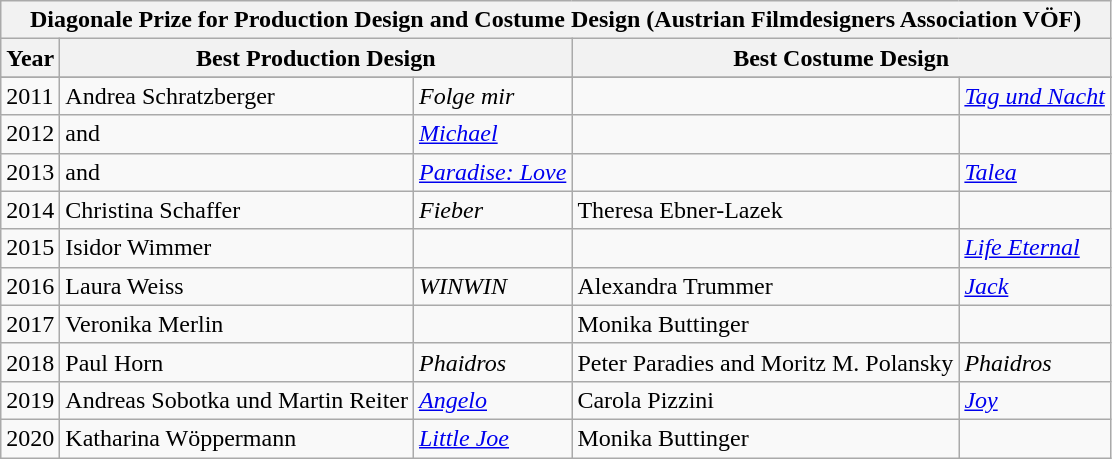<table class="wikitable">
<tr>
<th colspan="5">Diagonale Prize for Production Design and Costume Design (Austrian Filmdesigners Association VÖF)</th>
</tr>
<tr class="hintergrundfarbe6" align="center">
<th>Year</th>
<th colspan="2" width="300">Best Production Design</th>
<th colspan="2" width="300">Best Costume Design</th>
</tr>
<tr>
</tr>
<tr>
<td>2011</td>
<td>Andrea Schratzberger</td>
<td><em>Folge mir</em></td>
<td></td>
<td><em><a href='#'>Tag und Nacht</a></em></td>
</tr>
<tr>
<td>2012</td>
<td> and </td>
<td><em><a href='#'>Michael</a></em></td>
<td></td>
<td></td>
</tr>
<tr>
<td>2013</td>
<td> and </td>
<td><em><a href='#'>Paradise: Love</a></em></td>
<td></td>
<td><em><a href='#'>Talea</a></em></td>
</tr>
<tr>
<td>2014</td>
<td>Christina Schaffer</td>
<td><em>Fieber</em></td>
<td>Theresa Ebner-Lazek</td>
<td></td>
</tr>
<tr>
<td>2015</td>
<td>Isidor Wimmer</td>
<td></td>
<td></td>
<td><em><a href='#'>Life Eternal</a></em></td>
</tr>
<tr>
<td>2016</td>
<td>Laura Weiss</td>
<td><em>WINWIN</em></td>
<td>Alexandra Trummer</td>
<td><em><a href='#'>Jack</a></em></td>
</tr>
<tr>
<td>2017</td>
<td>Veronika Merlin</td>
<td></td>
<td>Monika Buttinger</td>
<td></td>
</tr>
<tr>
<td>2018</td>
<td>Paul Horn</td>
<td><em>Phaidros</em></td>
<td>Peter Paradies and Moritz M. Polansky</td>
<td><em>Phaidros</em></td>
</tr>
<tr>
<td>2019</td>
<td>Andreas Sobotka und Martin Reiter</td>
<td><em><a href='#'>Angelo</a></em></td>
<td>Carola Pizzini</td>
<td><em><a href='#'>Joy</a></em></td>
</tr>
<tr>
<td>2020</td>
<td>Katharina Wöppermann</td>
<td><em><a href='#'>Little Joe</a></em></td>
<td>Monika Buttinger</td>
<td></td>
</tr>
</table>
